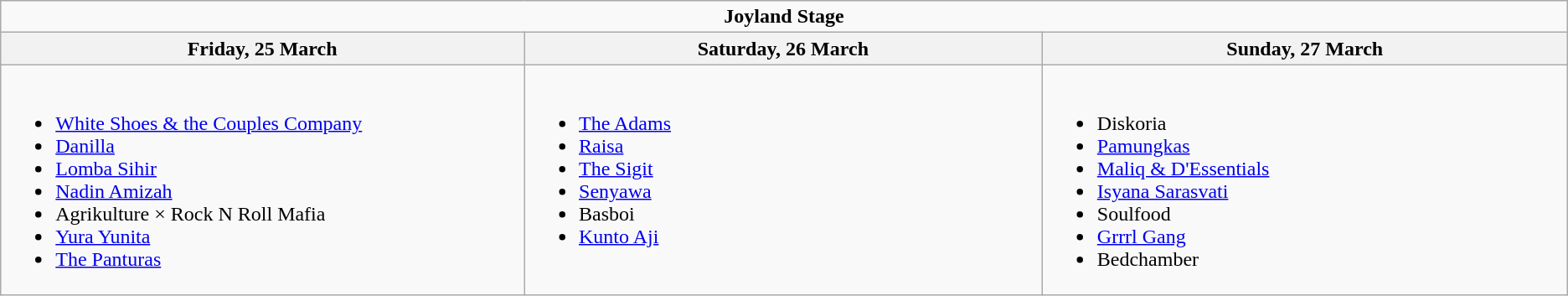<table class="wikitable">
<tr>
<td colspan="4" align="center"><strong>Joyland Stage</strong></td>
</tr>
<tr>
<th width="500">Friday, 25 March</th>
<th width="500">Saturday, 26 March</th>
<th width="500">Sunday, 27 March</th>
</tr>
<tr valign="top">
<td><br><ul><li><a href='#'>White Shoes & the Couples Company</a></li><li><a href='#'>Danilla</a></li><li><a href='#'>Lomba Sihir</a></li><li><a href='#'>Nadin Amizah</a></li><li>Agrikulture × Rock N Roll Mafia</li><li><a href='#'>Yura Yunita</a></li><li><a href='#'>The Panturas</a></li></ul></td>
<td><br><ul><li><a href='#'>The Adams</a></li><li><a href='#'>Raisa</a></li><li><a href='#'>The Sigit</a></li><li><a href='#'>Senyawa</a></li><li>Basboi</li><li><a href='#'>Kunto Aji</a></li></ul></td>
<td><br><ul><li>Diskoria</li><li><a href='#'>Pamungkas</a></li><li><a href='#'>Maliq & D'Essentials</a></li><li><a href='#'>Isyana Sarasvati</a></li><li>Soulfood</li><li><a href='#'>Grrrl Gang</a></li><li>Bedchamber</li></ul></td>
</tr>
</table>
